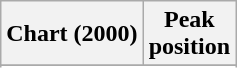<table class="wikitable sortable">
<tr>
<th>Chart (2000)</th>
<th>Peak<br>position</th>
</tr>
<tr>
</tr>
<tr>
</tr>
</table>
